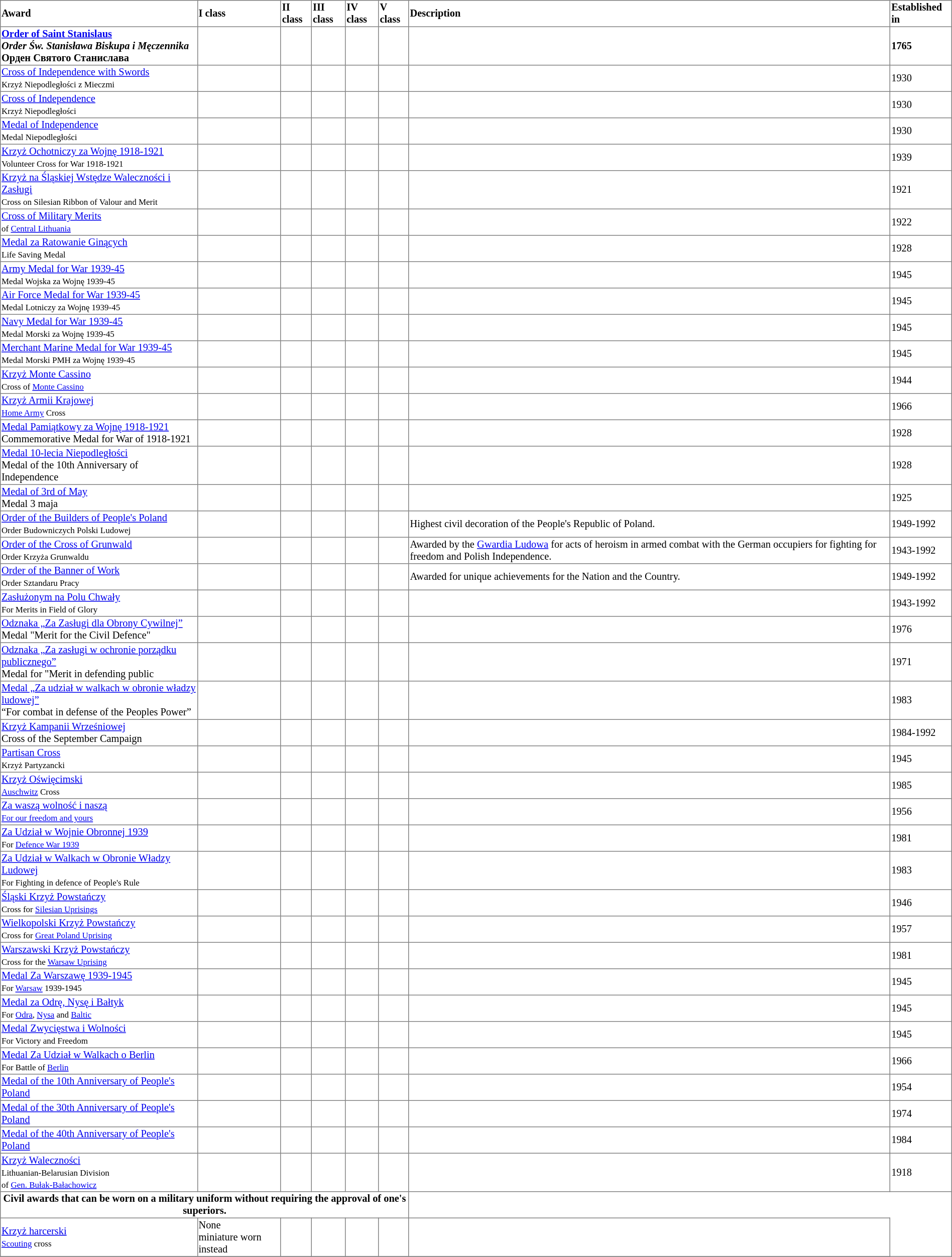<table border="1" cellpadding="1" cellspacing="0" style="font-size: 85%; border: gray solid 1px; border-collapse: collapse; text-align: left;">
<tr>
<th>Award</th>
<th>I class</th>
<th>II class</th>
<th>III class</th>
<th>IV class</th>
<th>V class</th>
<th>Description</th>
<th>Established in</th>
</tr>
<tr>
<th><a href='#'>Order of Saint Stanislaus</a><br><em>Order Św. Stanisława Biskupa i Męczennika</em><br>Орден Святого Станислава</th>
<th></th>
<th></th>
<th></th>
<th></th>
<th></th>
<th></th>
<th>1765</th>
</tr>
<tr>
<td><a href='#'>Cross of Independence with Swords</a><br><small>Krzyż Niepodległości z Mieczmi</small></td>
<td></td>
<td></td>
<td></td>
<td></td>
<td></td>
<td></td>
<td>1930</td>
</tr>
<tr>
<td><a href='#'>Cross of Independence</a><br><small>Krzyż Niepodległości</small></td>
<td></td>
<td></td>
<td></td>
<td></td>
<td></td>
<td></td>
<td>1930</td>
</tr>
<tr>
<td><a href='#'>Medal of Independence</a><br><small>Medal Niepodległości</small></td>
<td></td>
<td></td>
<td></td>
<td></td>
<td></td>
<td></td>
<td>1930</td>
</tr>
<tr>
<td><a href='#'>Krzyż Ochotniczy za Wojnę 1918-1921</a><br><small>Volunteer Cross for War 1918-1921</small></td>
<td></td>
<td></td>
<td></td>
<td></td>
<td></td>
<td></td>
<td>1939</td>
</tr>
<tr>
<td><a href='#'>Krzyż na Śląskiej Wstędze Waleczności i Zasługi</a><br><small>Cross on Silesian Ribbon of Valour and Merit</small></td>
<td></td>
<td></td>
<td></td>
<td></td>
<td></td>
<td></td>
<td>1921</td>
</tr>
<tr>
<td><a href='#'>Cross of Military Merits</a><br><small>of <a href='#'>Central Lithuania</a></small></td>
<td></td>
<td></td>
<td></td>
<td></td>
<td></td>
<td></td>
<td>1922</td>
</tr>
<tr>
<td><a href='#'>Medal za Ratowanie Ginących</a><br><small>Life Saving Medal</small></td>
<td></td>
<td></td>
<td></td>
<td></td>
<td></td>
<td></td>
<td>1928</td>
</tr>
<tr>
<td><a href='#'>Army Medal for War 1939-45</a><br><small>Medal Wojska za Wojnę 1939-45</small></td>
<td></td>
<td></td>
<td></td>
<td></td>
<td></td>
<td></td>
<td>1945</td>
</tr>
<tr>
<td><a href='#'>Air Force Medal for War 1939-45</a><br><small>Medal Lotniczy za Wojnę 1939-45</small></td>
<td></td>
<td></td>
<td></td>
<td></td>
<td></td>
<td></td>
<td>1945</td>
</tr>
<tr>
<td><a href='#'>Navy Medal for War 1939-45</a><br><small>Medal Morski za Wojnę 1939-45</small></td>
<td></td>
<td></td>
<td></td>
<td></td>
<td></td>
<td></td>
<td>1945</td>
</tr>
<tr>
<td><a href='#'>Merchant Marine Medal for War 1939-45</a><br><small>Medal Morski PMH za Wojnę 1939-45</small></td>
<td></td>
<td></td>
<td></td>
<td></td>
<td></td>
<td></td>
<td>1945</td>
</tr>
<tr>
<td><a href='#'>Krzyż Monte Cassino</a><br><small>Cross of <a href='#'>Monte Cassino</a></small></td>
<td></td>
<td></td>
<td></td>
<td></td>
<td></td>
<td></td>
<td>1944</td>
</tr>
<tr>
<td><a href='#'>Krzyż Armii Krajowej</a><br><small><a href='#'>Home Army</a> Cross</small></td>
<td></td>
<td></td>
<td></td>
<td></td>
<td></td>
<td></td>
<td>1966</td>
</tr>
<tr>
<td><a href='#'>Medal Pamiątkowy za Wojnę 1918-1921</a><br>Commemorative Medal for War of 1918-1921</td>
<td></td>
<td></td>
<td></td>
<td></td>
<td></td>
<td></td>
<td>1928</td>
</tr>
<tr>
<td><a href='#'>Medal 10-lecia Niepodległości</a><br>Medal of the 10th Anniversary of Independence</td>
<td></td>
<td></td>
<td></td>
<td></td>
<td></td>
<td></td>
<td>1928</td>
</tr>
<tr>
<td><a href='#'>Medal of 3rd of May</a><br>Medal 3 maja</td>
<td></td>
<td></td>
<td></td>
<td></td>
<td></td>
<td></td>
<td>1925</td>
</tr>
<tr>
<td><a href='#'>Order of the Builders of People's Poland</a><br><small>Order Budowniczych Polski Ludowej</small></td>
<td></td>
<td></td>
<td></td>
<td></td>
<td></td>
<td>Highest civil decoration of the People's Republic of Poland.</td>
<td>1949-1992</td>
</tr>
<tr>
<td><a href='#'>Order of the Cross of Grunwald</a><br><small>Order Krzyża Grunwaldu</small></td>
<td></td>
<td></td>
<td></td>
<td></td>
<td></td>
<td>Awarded by the <a href='#'>Gwardia Ludowa</a> for acts of heroism in armed combat with the German occupiers for fighting for freedom and Polish Independence.</td>
<td>1943-1992</td>
</tr>
<tr>
<td><a href='#'>Order of the Banner of Work</a><br><small>Order Sztandaru Pracy</small></td>
<td></td>
<td></td>
<td></td>
<td></td>
<td></td>
<td>Awarded for unique achievements for the Nation and the Country.</td>
<td>1949-1992</td>
</tr>
<tr>
<td><a href='#'>Zasłużonym na Polu Chwały</a><br><small>For Merits in Field of Glory</small></td>
<td></td>
<td></td>
<td></td>
<td></td>
<td></td>
<td></td>
<td>1943-1992</td>
</tr>
<tr>
<td><a href='#'>Odznaka „Za Zasługi dla Obrony Cywilnej”</a><br>Medal "Merit for the Civil Defence"</td>
<td></td>
<td></td>
<td></td>
<td></td>
<td></td>
<td></td>
<td>1976</td>
</tr>
<tr>
<td><a href='#'>Odznaka „Za zasługi w ochronie porządku publicznego”</a><br>Medal for "Merit in defending public</td>
<td></td>
<td></td>
<td></td>
<td></td>
<td></td>
<td></td>
<td>1971</td>
</tr>
<tr>
<td><a href='#'>Medal „Za udział w walkach w obronie władzy ludowej”</a><br>“For combat in defense of the Peoples Power”</td>
<td></td>
<td></td>
<td></td>
<td></td>
<td></td>
<td></td>
<td>1983</td>
</tr>
<tr>
<td><a href='#'>Krzyż Kampanii Wrześniowej</a><br>Cross of the September Campaign</td>
<td></td>
<td></td>
<td></td>
<td></td>
<td></td>
<td></td>
<td>1984-1992</td>
</tr>
<tr>
<td><a href='#'>Partisan Cross</a><br><small>Krzyż Partyzancki</small></td>
<td></td>
<td></td>
<td></td>
<td></td>
<td></td>
<td></td>
<td>1945</td>
</tr>
<tr>
<td><a href='#'>Krzyż Oświęcimski</a><br><small><a href='#'>Auschwitz</a> Cross</small></td>
<td></td>
<td></td>
<td></td>
<td></td>
<td></td>
<td></td>
<td>1985</td>
</tr>
<tr>
<td><a href='#'>Za waszą wolność i naszą</a><br><small><a href='#'>For our freedom and yours</a></small></td>
<td></td>
<td></td>
<td></td>
<td></td>
<td></td>
<td></td>
<td>1956</td>
</tr>
<tr>
<td><a href='#'>Za Udział w Wojnie Obronnej 1939</a><br><small>For <a href='#'>Defence War 1939</a></small></td>
<td></td>
<td></td>
<td></td>
<td></td>
<td></td>
<td></td>
<td>1981</td>
</tr>
<tr>
<td><a href='#'>Za Udział w Walkach w Obronie Władzy Ludowej</a><br><small>For Fighting in defence of People's Rule</small></td>
<td></td>
<td></td>
<td></td>
<td></td>
<td></td>
<td></td>
<td>1983</td>
</tr>
<tr>
<td><a href='#'>Śląski Krzyż Powstańczy</a><br><small>Cross for <a href='#'>Silesian Uprisings</a></small></td>
<td></td>
<td></td>
<td></td>
<td></td>
<td></td>
<td></td>
<td>1946</td>
</tr>
<tr>
<td><a href='#'>Wielkopolski Krzyż Powstańczy</a><br><small>Cross for <a href='#'>Great Poland Uprising</a></small></td>
<td></td>
<td></td>
<td></td>
<td></td>
<td></td>
<td></td>
<td>1957</td>
</tr>
<tr>
<td><a href='#'>Warszawski Krzyż Powstańczy</a><br><small>Cross for the <a href='#'>Warsaw Uprising</a></small></td>
<td></td>
<td></td>
<td></td>
<td></td>
<td></td>
<td></td>
<td>1981</td>
</tr>
<tr>
<td><a href='#'>Medal Za Warszawę 1939-1945</a><br><small>For <a href='#'>Warsaw</a> 1939-1945</small></td>
<td></td>
<td></td>
<td></td>
<td></td>
<td></td>
<td></td>
<td>1945</td>
</tr>
<tr>
<td><a href='#'>Medal za Odrę, Nysę i Bałtyk</a><br><small>For <a href='#'>Odra</a>, <a href='#'>Nysa</a> and <a href='#'>Baltic</a></small></td>
<td></td>
<td></td>
<td></td>
<td></td>
<td></td>
<td></td>
<td>1945</td>
</tr>
<tr>
<td><a href='#'>Medal Zwycięstwa i Wolności</a><br><small>For Victory and Freedom</small></td>
<td></td>
<td></td>
<td></td>
<td></td>
<td></td>
<td></td>
<td>1945</td>
</tr>
<tr>
<td><a href='#'>Medal Za Udział w Walkach o Berlin</a><br><small>For Battle of <a href='#'>Berlin</a></small></td>
<td></td>
<td></td>
<td></td>
<td></td>
<td></td>
<td></td>
<td>1966</td>
</tr>
<tr>
<td><a href='#'>Medal of the 10th Anniversary of People's Poland</a><br></td>
<td></td>
<td></td>
<td></td>
<td></td>
<td></td>
<td></td>
<td>1954</td>
</tr>
<tr>
<td><a href='#'>Medal of the 30th Anniversary of People's Poland</a></td>
<td></td>
<td></td>
<td></td>
<td></td>
<td></td>
<td></td>
<td>1974</td>
</tr>
<tr>
<td><a href='#'>Medal of the 40th Anniversary of People's Poland</a></td>
<td></td>
<td></td>
<td></td>
<td></td>
<td></td>
<td></td>
<td>1984</td>
</tr>
<tr>
<td><a href='#'>Krzyż Waleczności</a><br><small>Lithuanian-Belarusian Division<br>of <a href='#'>Gen. Bułak-Bałachowicz</a></small></td>
<td></td>
<td></td>
<td></td>
<td></td>
<td></td>
<td></td>
<td>1918</td>
</tr>
<tr>
<td colspan=6 "font size"=100% align="center"><strong>Civil awards that can be worn on a military uniform without requiring the approval of one's superiors.</strong></td>
</tr>
<tr>
<td><a href='#'>Krzyż harcerski</a><br><small><a href='#'>Scouting</a> cross</small></td>
<td>None<br>miniature worn instead</td>
<td></td>
<td></td>
<td></td>
<td></td>
<td></td>
</tr>
<tr>
</tr>
</table>
